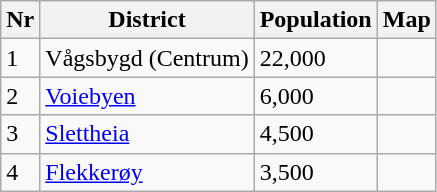<table class="wikitable sortable">
<tr>
<th>Nr</th>
<th>District</th>
<th>Population</th>
<th>Map</th>
</tr>
<tr>
<td>1</td>
<td>Vågsbygd (Centrum)</td>
<td>22,000</td>
<td></td>
</tr>
<tr>
<td>2</td>
<td><a href='#'>Voiebyen</a></td>
<td>6,000</td>
<td></td>
</tr>
<tr>
<td>3</td>
<td><a href='#'>Slettheia</a></td>
<td>4,500</td>
<td></td>
</tr>
<tr>
<td>4</td>
<td><a href='#'>Flekkerøy</a></td>
<td>3,500</td>
<td></td>
</tr>
</table>
